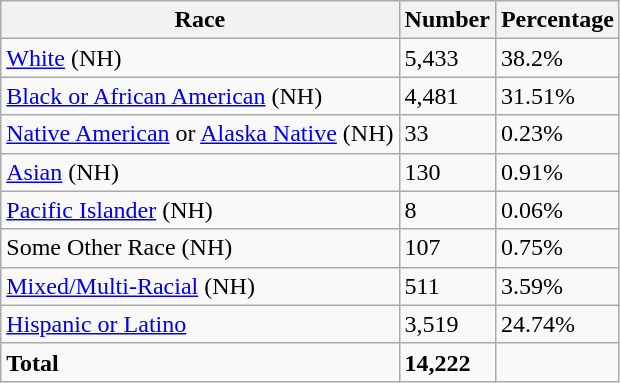<table class="wikitable">
<tr>
<th>Race</th>
<th>Number</th>
<th>Percentage</th>
</tr>
<tr>
<td><a href='#'>White</a> (NH)</td>
<td>5,433</td>
<td>38.2%</td>
</tr>
<tr>
<td><a href='#'>Black or African American</a> (NH)</td>
<td>4,481</td>
<td>31.51%</td>
</tr>
<tr>
<td><a href='#'>Native American</a> or <a href='#'>Alaska Native</a> (NH)</td>
<td>33</td>
<td>0.23%</td>
</tr>
<tr>
<td><a href='#'>Asian</a> (NH)</td>
<td>130</td>
<td>0.91%</td>
</tr>
<tr>
<td><a href='#'>Pacific Islander</a> (NH)</td>
<td>8</td>
<td>0.06%</td>
</tr>
<tr>
<td>Some Other Race (NH)</td>
<td>107</td>
<td>0.75%</td>
</tr>
<tr>
<td><a href='#'>Mixed/Multi-Racial</a> (NH)</td>
<td>511</td>
<td>3.59%</td>
</tr>
<tr>
<td><a href='#'>Hispanic or Latino</a></td>
<td>3,519</td>
<td>24.74%</td>
</tr>
<tr>
<td><strong>Total</strong></td>
<td><strong>14,222</strong></td>
<td></td>
</tr>
</table>
